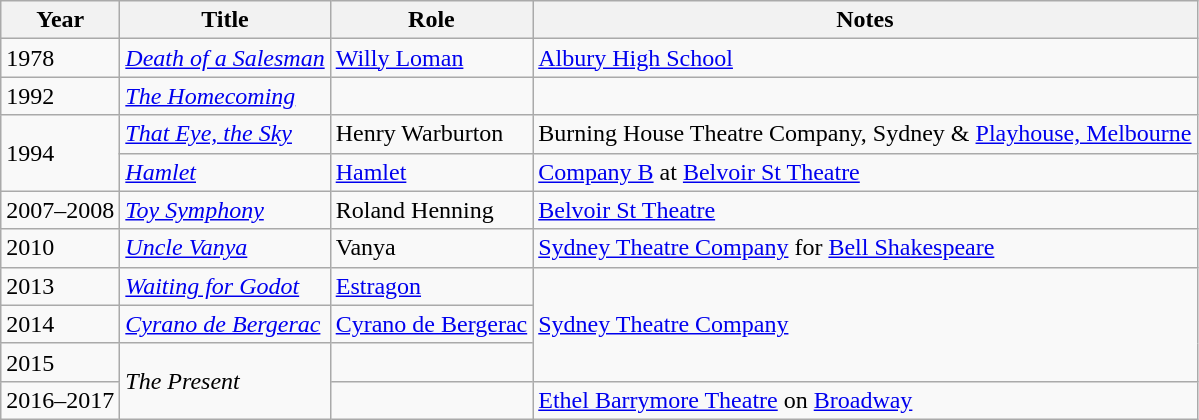<table class="wikitable sortable">
<tr>
<th>Year</th>
<th>Title</th>
<th>Role</th>
<th class="unsortable">Notes</th>
</tr>
<tr>
<td>1978</td>
<td><em><a href='#'>Death of a Salesman</a></em></td>
<td><a href='#'>Willy Loman</a></td>
<td><a href='#'>Albury High School</a></td>
</tr>
<tr>
<td>1992</td>
<td><em><a href='#'>The Homecoming</a></em></td>
<td></td>
<td></td>
</tr>
<tr>
<td rowspan="2">1994</td>
<td><em><a href='#'>That Eye, the Sky</a></em></td>
<td>Henry Warburton</td>
<td>Burning House Theatre Company, Sydney & <a href='#'>Playhouse, Melbourne</a></td>
</tr>
<tr>
<td><em><a href='#'>Hamlet</a></em></td>
<td><a href='#'>Hamlet</a></td>
<td><a href='#'>Company B</a> at <a href='#'>Belvoir St Theatre</a></td>
</tr>
<tr>
<td>2007–2008</td>
<td><em><a href='#'>Toy Symphony</a></em></td>
<td>Roland Henning</td>
<td><a href='#'>Belvoir St Theatre</a></td>
</tr>
<tr>
<td>2010</td>
<td><em><a href='#'>Uncle Vanya</a></em></td>
<td>Vanya</td>
<td><a href='#'>Sydney Theatre Company</a> for <a href='#'>Bell Shakespeare</a></td>
</tr>
<tr>
<td>2013</td>
<td><em><a href='#'>Waiting for Godot</a></em></td>
<td><a href='#'>Estragon</a></td>
<td rowspan="3"><a href='#'>Sydney Theatre Company</a></td>
</tr>
<tr>
<td>2014</td>
<td><em><a href='#'>Cyrano de Bergerac</a></em></td>
<td><a href='#'>Cyrano de Bergerac</a></td>
</tr>
<tr>
<td>2015</td>
<td rowspan="2"><em>The Present</em></td>
<td></td>
</tr>
<tr>
<td>2016–2017</td>
<td></td>
<td><a href='#'>Ethel Barrymore Theatre</a> on <a href='#'>Broadway</a></td>
</tr>
</table>
